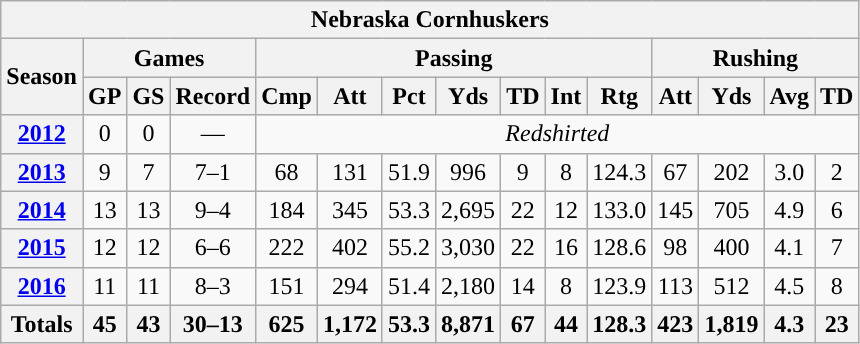<table class=wikitable style="text-align:center;">
<tr>
<th colspan="15">Nebraska Cornhuskers</th>
</tr>
<tr>
<th rowspan="2">Season</th>
<th colspan="3">Games</th>
<th colspan="7">Passing</th>
<th colspan="4">Rushing</th>
</tr>
<tr>
<th>GP</th>
<th>GS</th>
<th>Record</th>
<th>Cmp</th>
<th>Att</th>
<th>Pct</th>
<th>Yds</th>
<th>TD</th>
<th>Int</th>
<th>Rtg</th>
<th>Att</th>
<th>Yds</th>
<th>Avg</th>
<th>TD</th>
</tr>
<tr>
<th><a href='#'>2012</a></th>
<td>0</td>
<td>0</td>
<td>—</td>
<td colspan="11"> <em>Redshirted</em></td>
</tr>
<tr>
<th><a href='#'>2013</a></th>
<td>9</td>
<td>7</td>
<td>7–1</td>
<td>68</td>
<td>131</td>
<td>51.9</td>
<td>996</td>
<td>9</td>
<td>8</td>
<td>124.3</td>
<td>67</td>
<td>202</td>
<td>3.0</td>
<td>2</td>
</tr>
<tr>
<th><a href='#'>2014</a></th>
<td>13</td>
<td>13</td>
<td>9–4</td>
<td>184</td>
<td>345</td>
<td>53.3</td>
<td>2,695</td>
<td>22</td>
<td>12</td>
<td>133.0</td>
<td>145</td>
<td>705</td>
<td>4.9</td>
<td>6</td>
</tr>
<tr>
<th><a href='#'>2015</a></th>
<td>12</td>
<td>12</td>
<td>6–6</td>
<td>222</td>
<td>402</td>
<td>55.2</td>
<td>3,030</td>
<td>22</td>
<td>16</td>
<td>128.6</td>
<td>98</td>
<td>400</td>
<td>4.1</td>
<td>7</td>
</tr>
<tr>
<th><a href='#'>2016</a></th>
<td>11</td>
<td>11</td>
<td>8–3</td>
<td>151</td>
<td>294</td>
<td>51.4</td>
<td>2,180</td>
<td>14</td>
<td>8</td>
<td>123.9</td>
<td>113</td>
<td>512</td>
<td>4.5</td>
<td>8</td>
</tr>
<tr>
<th>Totals</th>
<th>45</th>
<th>43</th>
<th>30–13</th>
<th>625</th>
<th>1,172</th>
<th>53.3</th>
<th>8,871</th>
<th>67</th>
<th>44</th>
<th>128.3</th>
<th>423</th>
<th>1,819</th>
<th>4.3</th>
<th>23</th>
</tr>
</table>
